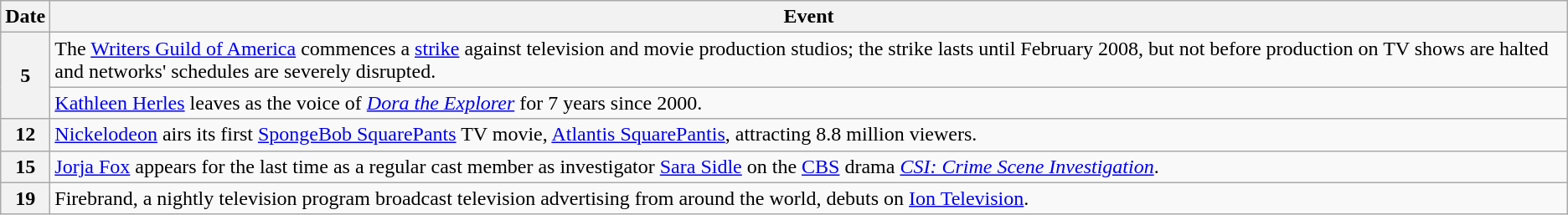<table class="wikitable">
<tr>
<th>Date</th>
<th>Event</th>
</tr>
<tr>
<th rowspan="2">5</th>
<td>The <a href='#'>Writers Guild of America</a> commences a <a href='#'>strike</a> against television and movie production studios; the strike lasts until February 2008, but not before production on TV shows are halted and networks' schedules are severely disrupted.</td>
</tr>
<tr>
<td><a href='#'>Kathleen Herles</a> leaves as the voice of <em><a href='#'>Dora the Explorer</a></em> for 7 years since 2000.</td>
</tr>
<tr>
<th>12</th>
<td><a href='#'>Nickelodeon</a> airs its first <a href='#'>SpongeBob SquarePants</a> TV movie, <a href='#'>Atlantis SquarePantis</a>, attracting 8.8 million viewers.</td>
</tr>
<tr>
<th>15</th>
<td><a href='#'>Jorja Fox</a> appears for the last time as a regular cast member as investigator <a href='#'>Sara Sidle</a> on the <a href='#'>CBS</a> drama <em><a href='#'>CSI: Crime Scene Investigation</a></em>.</td>
</tr>
<tr>
<th>19</th>
<td>Firebrand, a nightly television program broadcast television advertising from around the world, debuts on <a href='#'>Ion Television</a>.</td>
</tr>
</table>
